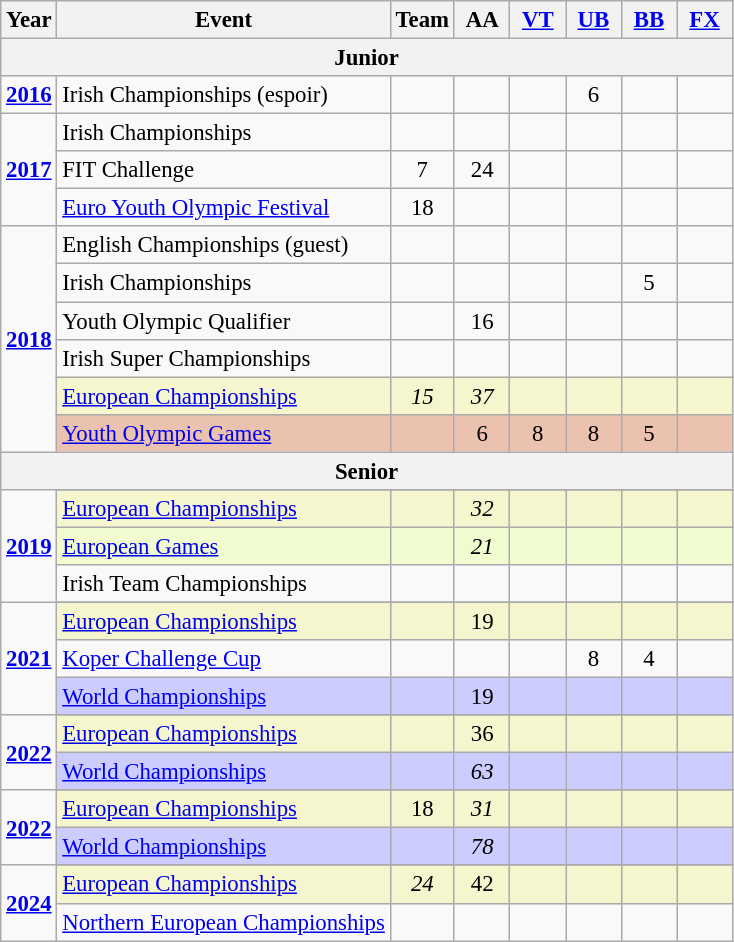<table class="wikitable" style="text-align:center; font-size:95%;">
<tr>
<th align=center>Year</th>
<th align=center>Event</th>
<th style="width:30px;">Team</th>
<th style="width:30px;">AA</th>
<th style="width:30px;"><a href='#'>VT</a></th>
<th style="width:30px;"><a href='#'>UB</a></th>
<th style="width:30px;"><a href='#'>BB</a></th>
<th style="width:30px;"><a href='#'>FX</a></th>
</tr>
<tr>
<th colspan="8"><strong>Junior</strong></th>
</tr>
<tr>
<td rowspan="1"><strong><a href='#'>2016</a></strong></td>
<td align=left>Irish Championships (espoir)</td>
<td></td>
<td></td>
<td></td>
<td>6</td>
<td></td>
<td></td>
</tr>
<tr>
<td rowspan="3"><strong><a href='#'>2017</a></strong></td>
<td align=left>Irish Championships</td>
<td></td>
<td></td>
<td></td>
<td></td>
<td></td>
<td></td>
</tr>
<tr>
<td align=left>FIT Challenge</td>
<td>7</td>
<td>24</td>
<td></td>
<td></td>
<td></td>
<td></td>
</tr>
<tr>
<td align=left><a href='#'>Euro Youth Olympic Festival</a></td>
<td>18</td>
<td></td>
<td></td>
<td></td>
<td></td>
<td></td>
</tr>
<tr>
<td rowspan="6"><strong><a href='#'>2018</a></strong></td>
<td align=left>English Championships (guest)</td>
<td></td>
<td></td>
<td></td>
<td></td>
<td></td>
<td></td>
</tr>
<tr>
<td align=left>Irish Championships</td>
<td></td>
<td></td>
<td></td>
<td></td>
<td>5</td>
<td></td>
</tr>
<tr>
<td align=left>Youth Olympic Qualifier</td>
<td></td>
<td>16</td>
<td></td>
<td></td>
<td></td>
<td></td>
</tr>
<tr>
<td align=left>Irish Super Championships</td>
<td></td>
<td></td>
<td></td>
<td></td>
<td></td>
<td></td>
</tr>
<tr bgcolor=#F5F6CE>
<td align=left><a href='#'>European Championships</a></td>
<td><em>15</em></td>
<td><em>37</em></td>
<td></td>
<td></td>
<td></td>
<td></td>
</tr>
<tr bgcolor=#EBC2AF>
<td align=left><a href='#'>Youth Olympic Games</a></td>
<td></td>
<td>6</td>
<td>8</td>
<td>8</td>
<td>5</td>
<td></td>
</tr>
<tr>
<th colspan="8"><strong>Senior</strong></th>
</tr>
<tr>
<td rowspan="4"><strong><a href='#'>2019</a></strong></td>
</tr>
<tr bgcolor=#F5F6CE>
<td align=left><a href='#'>European Championships</a></td>
<td></td>
<td><em>32</em></td>
<td></td>
<td></td>
<td></td>
<td></td>
</tr>
<tr bgcolor=#f0fccf>
<td align=left><a href='#'>European Games</a></td>
<td></td>
<td><em>21</em></td>
<td></td>
<td></td>
<td></td>
<td></td>
</tr>
<tr>
<td align=left>Irish Team Championships</td>
<td></td>
<td></td>
<td></td>
<td></td>
<td></td>
<td></td>
</tr>
<tr>
<td rowspan="4"><strong><a href='#'>2021</a></strong></td>
</tr>
<tr bgcolor=#F5F6CE>
<td align=left><a href='#'>European Championships</a></td>
<td></td>
<td>19</td>
<td></td>
<td></td>
<td></td>
<td></td>
</tr>
<tr>
<td align=left><a href='#'>Koper Challenge Cup</a></td>
<td></td>
<td></td>
<td></td>
<td>8</td>
<td>4</td>
<td></td>
</tr>
<tr bgcolor=#CCCCFF>
<td align=left><a href='#'>World Championships</a></td>
<td></td>
<td>19</td>
<td></td>
<td></td>
<td></td>
<td></td>
</tr>
<tr>
<td rowspan="3"><strong><a href='#'>2022</a></strong></td>
</tr>
<tr bgcolor=#F5F6CE>
<td align=left><a href='#'>European Championships</a></td>
<td></td>
<td>36</td>
<td></td>
<td></td>
<td></td>
<td></td>
</tr>
<tr bgcolor=#CCCCFF>
<td align=left><a href='#'>World Championships</a></td>
<td></td>
<td><em>63</em></td>
<td></td>
<td></td>
<td></td>
<td></td>
</tr>
<tr>
<td rowspan="3"><strong><a href='#'>2022</a></strong></td>
</tr>
<tr bgcolor=#F5F6CE>
<td align=left><a href='#'>European Championships</a></td>
<td>18</td>
<td><em>31</em></td>
<td></td>
<td></td>
<td></td>
<td></td>
</tr>
<tr bgcolor=#CCCCFF>
<td align=left><a href='#'>World Championships</a></td>
<td></td>
<td><em>78</em></td>
<td></td>
<td></td>
<td></td>
<td></td>
</tr>
<tr>
<td rowspan="3"><strong><a href='#'>2024</a></strong></td>
</tr>
<tr bgcolor=#F5F6CE>
<td align=left><a href='#'>European Championships</a></td>
<td><em>24</em></td>
<td>42</td>
<td></td>
<td></td>
<td></td>
<td></td>
</tr>
<tr>
<td align=left><a href='#'>Northern European Championships</a></td>
<td></td>
<td></td>
<td></td>
<td></td>
<td></td>
<td></td>
</tr>
</table>
